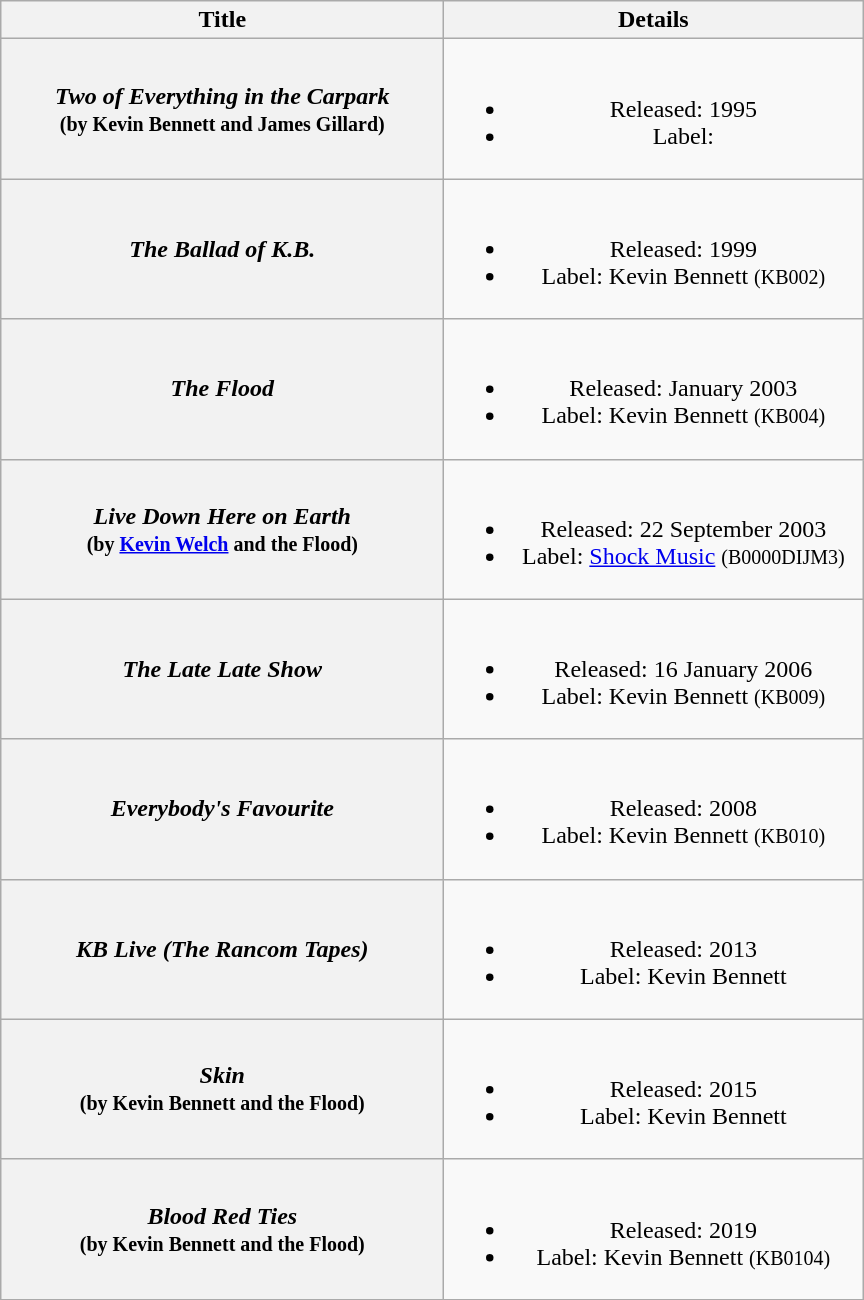<table class="wikitable plainrowheaders" style="text-align:center;" border="1">
<tr>
<th scope="col" style="width:18em;">Title</th>
<th scope="col" style="width:17em;">Details</th>
</tr>
<tr>
<th scope="row"><em>Two of Everything in the Carpark</em> <br> <small>(by Kevin Bennett and James Gillard)</small></th>
<td><br><ul><li>Released: 1995</li><li>Label:</li></ul></td>
</tr>
<tr>
<th scope="row"><em>The Ballad of K.B.</em></th>
<td><br><ul><li>Released: 1999</li><li>Label: Kevin Bennett <small>(KB002)</small></li></ul></td>
</tr>
<tr>
<th scope="row"><em>The Flood</em></th>
<td><br><ul><li>Released: January 2003</li><li>Label: Kevin Bennett <small>(KB004)</small></li></ul></td>
</tr>
<tr>
<th scope="row"><em>Live Down Here on Earth</em> <br> <small>(by <a href='#'>Kevin Welch</a> and the Flood)</small></th>
<td><br><ul><li>Released: 22 September 2003</li><li>Label: <a href='#'>Shock Music</a> <small>(B0000DIJM3)</small></li></ul></td>
</tr>
<tr>
<th scope="row"><em>The Late Late Show</em></th>
<td><br><ul><li>Released: 16 January 2006</li><li>Label: Kevin Bennett <small>(KB009)</small></li></ul></td>
</tr>
<tr>
<th scope="row"><em>Everybody's Favourite </em></th>
<td><br><ul><li>Released: 2008</li><li>Label: Kevin Bennett <small>(KB010)</small></li></ul></td>
</tr>
<tr>
<th scope="row"><em>KB Live (The Rancom Tapes)</em></th>
<td><br><ul><li>Released: 2013</li><li>Label: Kevin Bennett</li></ul></td>
</tr>
<tr>
<th scope="row"><em>Skin</em> <br><small>(by Kevin Bennett and the Flood)</small></th>
<td><br><ul><li>Released: 2015</li><li>Label: Kevin Bennett</li></ul></td>
</tr>
<tr>
<th scope="row"><em>Blood Red Ties</em> <br><small>(by Kevin Bennett and the Flood)</small></th>
<td><br><ul><li>Released: 2019</li><li>Label: Kevin Bennett <small>(KB0104)</small></li></ul></td>
</tr>
</table>
